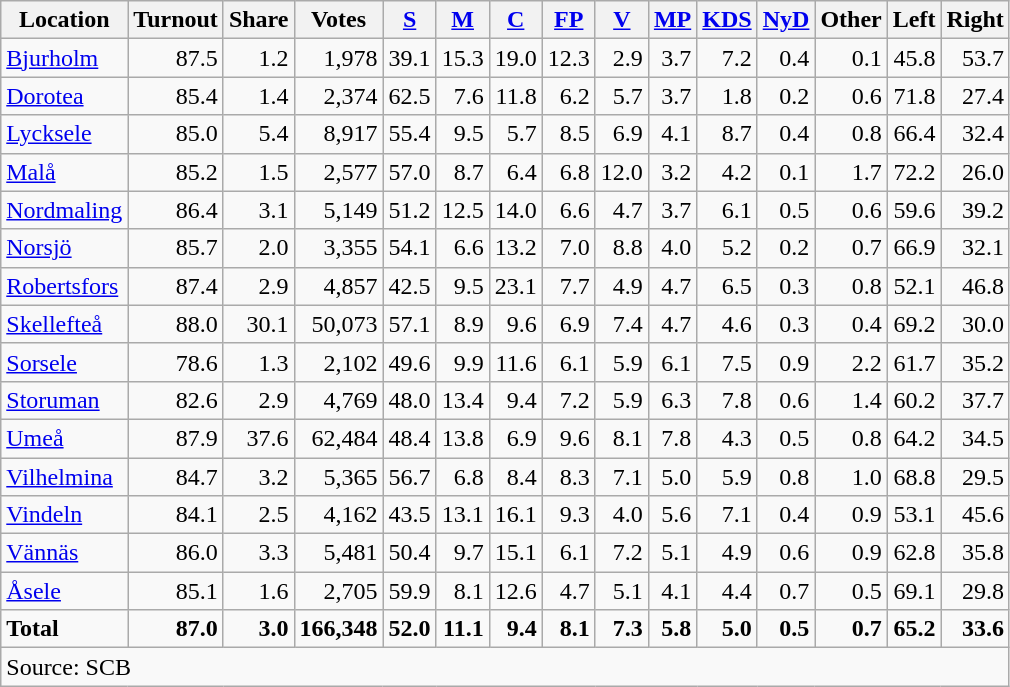<table class="wikitable sortable" style=text-align:right>
<tr>
<th>Location</th>
<th>Turnout</th>
<th>Share</th>
<th>Votes</th>
<th><a href='#'>S</a></th>
<th><a href='#'>M</a></th>
<th><a href='#'>C</a></th>
<th><a href='#'>FP</a></th>
<th><a href='#'>V</a></th>
<th><a href='#'>MP</a></th>
<th><a href='#'>KDS</a></th>
<th><a href='#'>NyD</a></th>
<th>Other</th>
<th>Left</th>
<th>Right</th>
</tr>
<tr>
<td align=left><a href='#'>Bjurholm</a></td>
<td>87.5</td>
<td>1.2</td>
<td>1,978</td>
<td>39.1</td>
<td>15.3</td>
<td>19.0</td>
<td>12.3</td>
<td>2.9</td>
<td>3.7</td>
<td>7.2</td>
<td>0.4</td>
<td>0.1</td>
<td>45.8</td>
<td>53.7</td>
</tr>
<tr>
<td align=left><a href='#'>Dorotea</a></td>
<td>85.4</td>
<td>1.4</td>
<td>2,374</td>
<td>62.5</td>
<td>7.6</td>
<td>11.8</td>
<td>6.2</td>
<td>5.7</td>
<td>3.7</td>
<td>1.8</td>
<td>0.2</td>
<td>0.6</td>
<td>71.8</td>
<td>27.4</td>
</tr>
<tr>
<td align=left><a href='#'>Lycksele</a></td>
<td>85.0</td>
<td>5.4</td>
<td>8,917</td>
<td>55.4</td>
<td>9.5</td>
<td>5.7</td>
<td>8.5</td>
<td>6.9</td>
<td>4.1</td>
<td>8.7</td>
<td>0.4</td>
<td>0.8</td>
<td>66.4</td>
<td>32.4</td>
</tr>
<tr>
<td align=left><a href='#'>Malå</a></td>
<td>85.2</td>
<td>1.5</td>
<td>2,577</td>
<td>57.0</td>
<td>8.7</td>
<td>6.4</td>
<td>6.8</td>
<td>12.0</td>
<td>3.2</td>
<td>4.2</td>
<td>0.1</td>
<td>1.7</td>
<td>72.2</td>
<td>26.0</td>
</tr>
<tr>
<td align=left><a href='#'>Nordmaling</a></td>
<td>86.4</td>
<td>3.1</td>
<td>5,149</td>
<td>51.2</td>
<td>12.5</td>
<td>14.0</td>
<td>6.6</td>
<td>4.7</td>
<td>3.7</td>
<td>6.1</td>
<td>0.5</td>
<td>0.6</td>
<td>59.6</td>
<td>39.2</td>
</tr>
<tr>
<td align=left><a href='#'>Norsjö</a></td>
<td>85.7</td>
<td>2.0</td>
<td>3,355</td>
<td>54.1</td>
<td>6.6</td>
<td>13.2</td>
<td>7.0</td>
<td>8.8</td>
<td>4.0</td>
<td>5.2</td>
<td>0.2</td>
<td>0.7</td>
<td>66.9</td>
<td>32.1</td>
</tr>
<tr>
<td align=left><a href='#'>Robertsfors</a></td>
<td>87.4</td>
<td>2.9</td>
<td>4,857</td>
<td>42.5</td>
<td>9.5</td>
<td>23.1</td>
<td>7.7</td>
<td>4.9</td>
<td>4.7</td>
<td>6.5</td>
<td>0.3</td>
<td>0.8</td>
<td>52.1</td>
<td>46.8</td>
</tr>
<tr>
<td align=left><a href='#'>Skellefteå</a></td>
<td>88.0</td>
<td>30.1</td>
<td>50,073</td>
<td>57.1</td>
<td>8.9</td>
<td>9.6</td>
<td>6.9</td>
<td>7.4</td>
<td>4.7</td>
<td>4.6</td>
<td>0.3</td>
<td>0.4</td>
<td>69.2</td>
<td>30.0</td>
</tr>
<tr>
<td align=left><a href='#'>Sorsele</a></td>
<td>78.6</td>
<td>1.3</td>
<td>2,102</td>
<td>49.6</td>
<td>9.9</td>
<td>11.6</td>
<td>6.1</td>
<td>5.9</td>
<td>6.1</td>
<td>7.5</td>
<td>0.9</td>
<td>2.2</td>
<td>61.7</td>
<td>35.2</td>
</tr>
<tr>
<td align=left><a href='#'>Storuman</a></td>
<td>82.6</td>
<td>2.9</td>
<td>4,769</td>
<td>48.0</td>
<td>13.4</td>
<td>9.4</td>
<td>7.2</td>
<td>5.9</td>
<td>6.3</td>
<td>7.8</td>
<td>0.6</td>
<td>1.4</td>
<td>60.2</td>
<td>37.7</td>
</tr>
<tr>
<td align=left><a href='#'>Umeå</a></td>
<td>87.9</td>
<td>37.6</td>
<td>62,484</td>
<td>48.4</td>
<td>13.8</td>
<td>6.9</td>
<td>9.6</td>
<td>8.1</td>
<td>7.8</td>
<td>4.3</td>
<td>0.5</td>
<td>0.8</td>
<td>64.2</td>
<td>34.5</td>
</tr>
<tr>
<td align=left><a href='#'>Vilhelmina</a></td>
<td>84.7</td>
<td>3.2</td>
<td>5,365</td>
<td>56.7</td>
<td>6.8</td>
<td>8.4</td>
<td>8.3</td>
<td>7.1</td>
<td>5.0</td>
<td>5.9</td>
<td>0.8</td>
<td>1.0</td>
<td>68.8</td>
<td>29.5</td>
</tr>
<tr>
<td align=left><a href='#'>Vindeln</a></td>
<td>84.1</td>
<td>2.5</td>
<td>4,162</td>
<td>43.5</td>
<td>13.1</td>
<td>16.1</td>
<td>9.3</td>
<td>4.0</td>
<td>5.6</td>
<td>7.1</td>
<td>0.4</td>
<td>0.9</td>
<td>53.1</td>
<td>45.6</td>
</tr>
<tr>
<td align=left><a href='#'>Vännäs</a></td>
<td>86.0</td>
<td>3.3</td>
<td>5,481</td>
<td>50.4</td>
<td>9.7</td>
<td>15.1</td>
<td>6.1</td>
<td>7.2</td>
<td>5.1</td>
<td>4.9</td>
<td>0.6</td>
<td>0.9</td>
<td>62.8</td>
<td>35.8</td>
</tr>
<tr>
<td align=left><a href='#'>Åsele</a></td>
<td>85.1</td>
<td>1.6</td>
<td>2,705</td>
<td>59.9</td>
<td>8.1</td>
<td>12.6</td>
<td>4.7</td>
<td>5.1</td>
<td>4.1</td>
<td>4.4</td>
<td>0.7</td>
<td>0.5</td>
<td>69.1</td>
<td>29.8</td>
</tr>
<tr>
<td align=left><strong>Total</strong></td>
<td><strong>87.0</strong></td>
<td><strong>3.0</strong></td>
<td><strong>166,348</strong></td>
<td><strong>52.0</strong></td>
<td><strong>11.1</strong></td>
<td><strong>9.4</strong></td>
<td><strong>8.1</strong></td>
<td><strong>7.3</strong></td>
<td><strong>5.8</strong></td>
<td><strong>5.0</strong></td>
<td><strong>0.5</strong></td>
<td><strong>0.7</strong></td>
<td><strong>65.2</strong></td>
<td><strong>33.6</strong></td>
</tr>
<tr>
<td align=left colspan=15>Source: SCB </td>
</tr>
</table>
